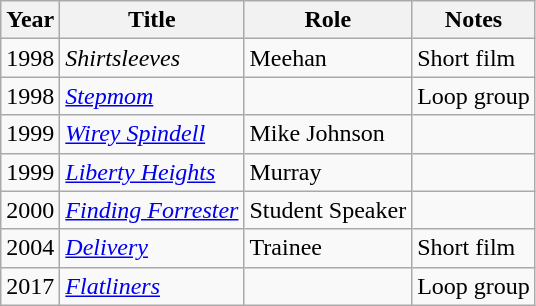<table class="wikitable sortable">
<tr>
<th>Year</th>
<th>Title</th>
<th>Role</th>
<th class="unsortable">Notes</th>
</tr>
<tr>
<td>1998</td>
<td><em>Shirtsleeves</em></td>
<td>Meehan</td>
<td>Short film</td>
</tr>
<tr>
<td>1998</td>
<td><em><a href='#'>Stepmom</a></em></td>
<td></td>
<td>Loop group</td>
</tr>
<tr>
<td>1999</td>
<td><em><a href='#'>Wirey Spindell</a></em></td>
<td>Mike Johnson</td>
<td></td>
</tr>
<tr>
<td>1999</td>
<td><em><a href='#'>Liberty Heights</a></em></td>
<td>Murray</td>
<td></td>
</tr>
<tr>
<td>2000</td>
<td><em><a href='#'>Finding Forrester</a></em></td>
<td>Student Speaker</td>
<td></td>
</tr>
<tr>
<td>2004</td>
<td><em><a href='#'>Delivery</a></em></td>
<td>Trainee</td>
<td>Short film</td>
</tr>
<tr>
<td>2017</td>
<td><em><a href='#'>Flatliners</a></em></td>
<td></td>
<td>Loop group</td>
</tr>
</table>
